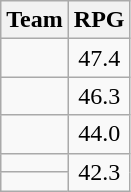<table class=wikitable>
<tr>
<th>Team</th>
<th>RPG</th>
</tr>
<tr>
<td></td>
<td align=center>47.4</td>
</tr>
<tr>
<td></td>
<td align=center>46.3</td>
</tr>
<tr>
<td></td>
<td align=center>44.0</td>
</tr>
<tr>
<td></td>
<td align=center rowspan=2>42.3</td>
</tr>
<tr>
<td></td>
</tr>
</table>
